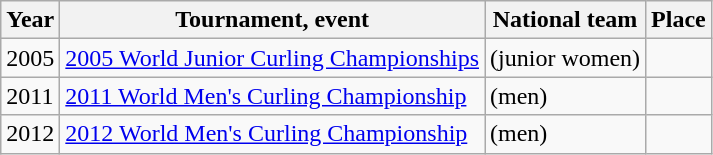<table class="wikitable">
<tr>
<th scope="col">Year</th>
<th scope="col">Tournament, event</th>
<th scope="col">National team</th>
<th scope="col">Place</th>
</tr>
<tr>
<td>2005</td>
<td><a href='#'>2005 World Junior Curling Championships</a></td>
<td> (junior women)</td>
<td></td>
</tr>
<tr>
<td>2011</td>
<td><a href='#'>2011 World Men's Curling Championship</a></td>
<td> (men)</td>
<td></td>
</tr>
<tr>
<td>2012</td>
<td><a href='#'>2012 World Men's Curling Championship</a></td>
<td> (men)</td>
<td></td>
</tr>
</table>
